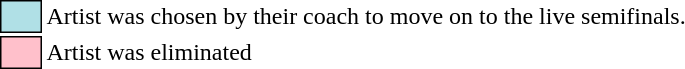<table class="toccolours" style="font-size: 100%; white-space: nowrap">
<tr>
<td style="background:#B0E0E6; border:1px solid black">      </td>
<td>Artist was chosen by their coach to move on to the live semifinals.</td>
</tr>
<tr>
<td style="background: pink; border:1px solid black">      </td>
<td>Artist was eliminated</td>
</tr>
</table>
